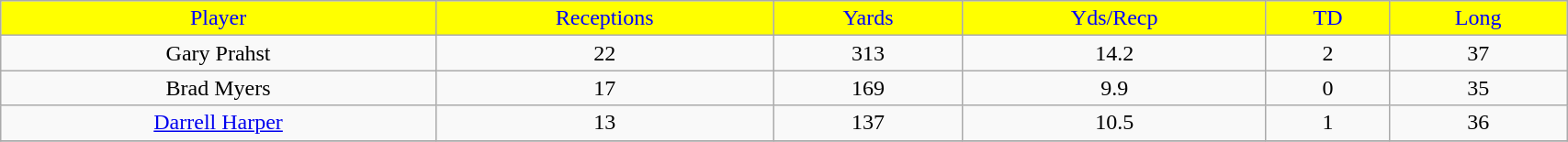<table class="wikitable" width="90%">
<tr align="center" style="background:yellow;color:blue;">
<td>Player</td>
<td>Receptions</td>
<td>Yards</td>
<td>Yds/Recp</td>
<td>TD</td>
<td>Long</td>
</tr>
<tr align="center" bgcolor="">
<td>Gary Prahst</td>
<td>22</td>
<td>313</td>
<td>14.2</td>
<td>2</td>
<td>37</td>
</tr>
<tr align="center" bgcolor="">
<td>Brad Myers</td>
<td>17</td>
<td>169</td>
<td>9.9</td>
<td>0</td>
<td>35</td>
</tr>
<tr align="center" bgcolor="">
<td><a href='#'>Darrell Harper</a></td>
<td>13</td>
<td>137</td>
<td>10.5</td>
<td>1</td>
<td>36</td>
</tr>
<tr>
</tr>
</table>
